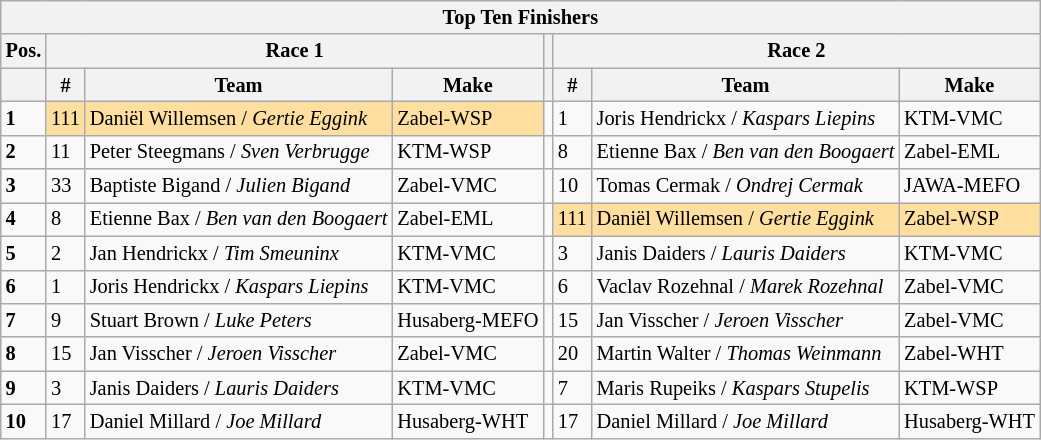<table class="wikitable" style="font-size: 85%;">
<tr>
<th colspan=8>Top Ten Finishers</th>
</tr>
<tr>
<th>Pos.</th>
<th colspan=3>Race 1</th>
<th></th>
<th colspan=3>Race 2</th>
</tr>
<tr>
<th></th>
<th>#</th>
<th>Team</th>
<th>Make</th>
<th></th>
<th>#</th>
<th>Team</th>
<th>Make</th>
</tr>
<tr>
<td><strong>1</strong></td>
<td style="background:#ffdf9f;">111</td>
<td style="background:#ffdf9f;"> Daniël Willemsen / <em>Gertie Eggink</em></td>
<td style="background:#ffdf9f;">Zabel-WSP</td>
<td></td>
<td>1</td>
<td> Joris Hendrickx / <em>Kaspars Liepins</em></td>
<td>KTM-VMC</td>
</tr>
<tr>
<td><strong>2</strong></td>
<td>11</td>
<td> Peter Steegmans / <em>Sven Verbrugge</em></td>
<td>KTM-WSP</td>
<td></td>
<td>8</td>
<td> Etienne Bax / <em>Ben van den Boogaert</em></td>
<td>Zabel-EML</td>
</tr>
<tr>
<td><strong>3</strong></td>
<td>33</td>
<td> Baptiste Bigand / <em>Julien Bigand</em></td>
<td>Zabel-VMC</td>
<td></td>
<td>10</td>
<td> Tomas Cermak / <em>Ondrej Cermak</em></td>
<td>JAWA-MEFO</td>
</tr>
<tr>
<td><strong>4</strong></td>
<td>8</td>
<td> Etienne Bax / <em>Ben van den Boogaert</em></td>
<td>Zabel-EML</td>
<td></td>
<td style="background:#ffdf9f;">111</td>
<td style="background:#ffdf9f;"> Daniël Willemsen / <em>Gertie Eggink</em></td>
<td style="background:#ffdf9f;">Zabel-WSP</td>
</tr>
<tr>
<td><strong>5</strong></td>
<td>2</td>
<td> Jan Hendrickx / <em>Tim Smeuninx</em></td>
<td>KTM-VMC</td>
<td></td>
<td>3</td>
<td> Janis Daiders / <em>Lauris Daiders</em></td>
<td>KTM-VMC</td>
</tr>
<tr>
<td><strong>6</strong></td>
<td>1</td>
<td> Joris Hendrickx / <em>Kaspars Liepins</em></td>
<td>KTM-VMC</td>
<td></td>
<td>6</td>
<td> Vaclav Rozehnal / <em>Marek Rozehnal</em></td>
<td>Zabel-VMC</td>
</tr>
<tr>
<td><strong>7</strong></td>
<td>9</td>
<td> Stuart Brown / <em>Luke Peters</em></td>
<td>Husaberg-MEFO</td>
<td></td>
<td>15</td>
<td> Jan Visscher / <em>Jeroen Visscher</em></td>
<td>Zabel-VMC</td>
</tr>
<tr>
<td><strong>8</strong></td>
<td>15</td>
<td> Jan Visscher / <em>Jeroen Visscher</em></td>
<td>Zabel-VMC</td>
<td></td>
<td>20</td>
<td> Martin Walter / <em>Thomas Weinmann</em></td>
<td>Zabel-WHT</td>
</tr>
<tr>
<td><strong>9</strong></td>
<td>3</td>
<td> Janis Daiders / <em>Lauris Daiders</em></td>
<td>KTM-VMC</td>
<td></td>
<td>7</td>
<td> Maris Rupeiks / <em>Kaspars Stupelis</em></td>
<td>KTM-WSP</td>
</tr>
<tr>
<td><strong>10</strong></td>
<td>17</td>
<td> Daniel Millard / <em>Joe Millard</em></td>
<td>Husaberg-WHT</td>
<td></td>
<td>17</td>
<td> Daniel Millard / <em>Joe Millard</em></td>
<td>Husaberg-WHT</td>
</tr>
</table>
